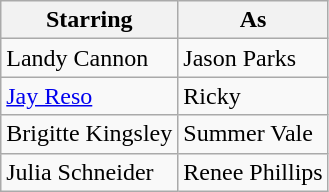<table class="wikitable">
<tr>
<th>Starring</th>
<th>As</th>
</tr>
<tr>
<td>Landy Cannon</td>
<td>Jason Parks</td>
</tr>
<tr>
<td><a href='#'>Jay Reso</a></td>
<td>Ricky</td>
</tr>
<tr>
<td>Brigitte Kingsley</td>
<td>Summer Vale</td>
</tr>
<tr>
<td>Julia Schneider</td>
<td>Renee Phillips</td>
</tr>
</table>
